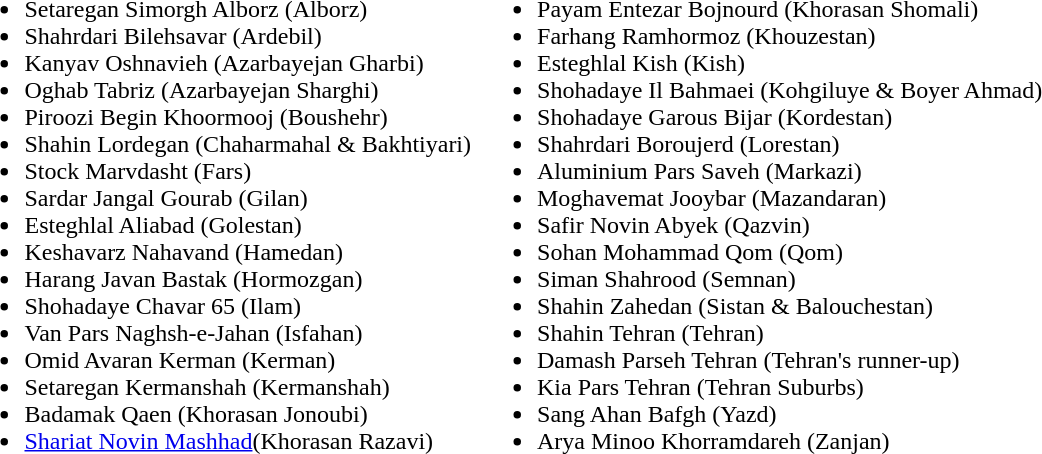<table>
<tr style="vertical-align: top;">
<td><br><ul><li>Setaregan Simorgh Alborz (Alborz)</li><li>Shahrdari Bilehsavar (Ardebil)</li><li>Kanyav Oshnavieh (Azarbayejan Gharbi)</li><li>Oghab Tabriz (Azarbayejan Sharghi)</li><li>Piroozi Begin Khoormooj (Boushehr)</li><li>Shahin Lordegan (Chaharmahal & Bakhtiyari)</li><li>Stock Marvdasht (Fars)</li><li>Sardar Jangal Gourab (Gilan)</li><li>Esteghlal Aliabad (Golestan)</li><li>Keshavarz Nahavand (Hamedan)</li><li>Harang Javan Bastak (Hormozgan)</li><li>Shohadaye Chavar 65 (Ilam)</li><li>Van Pars Naghsh-e-Jahan (Isfahan)</li><li>Omid Avaran Kerman (Kerman)</li><li>Setaregan Kermanshah (Kermanshah)</li><li>Badamak Qaen (Khorasan Jonoubi)</li><li><a href='#'>
Shariat Novin Mashhad</a>(Khorasan Razavi)</li></ul></td>
<td><br><ul><li>Payam Entezar Bojnourd (Khorasan Shomali)</li><li>Farhang Ramhormoz (Khouzestan)</li><li>Esteghlal Kish (Kish)</li><li>Shohadaye Il Bahmaei (Kohgiluye & Boyer Ahmad)</li><li>Shohadaye Garous Bijar (Kordestan)</li><li>Shahrdari Boroujerd (Lorestan)</li><li>Aluminium Pars Saveh (Markazi)</li><li>Moghavemat Jooybar (Mazandaran)</li><li>Safir Novin Abyek (Qazvin)</li><li>Sohan Mohammad Qom (Qom)</li><li>Siman Shahrood (Semnan)</li><li>Shahin Zahedan (Sistan & Balouchestan)</li><li>Shahin Tehran (Tehran)</li><li>Damash Parseh Tehran (Tehran's runner-up)</li><li>Kia Pars Tehran (Tehran Suburbs)</li><li>Sang Ahan Bafgh (Yazd)</li><li>Arya Minoo Khorramdareh (Zanjan)</li></ul></td>
</tr>
</table>
